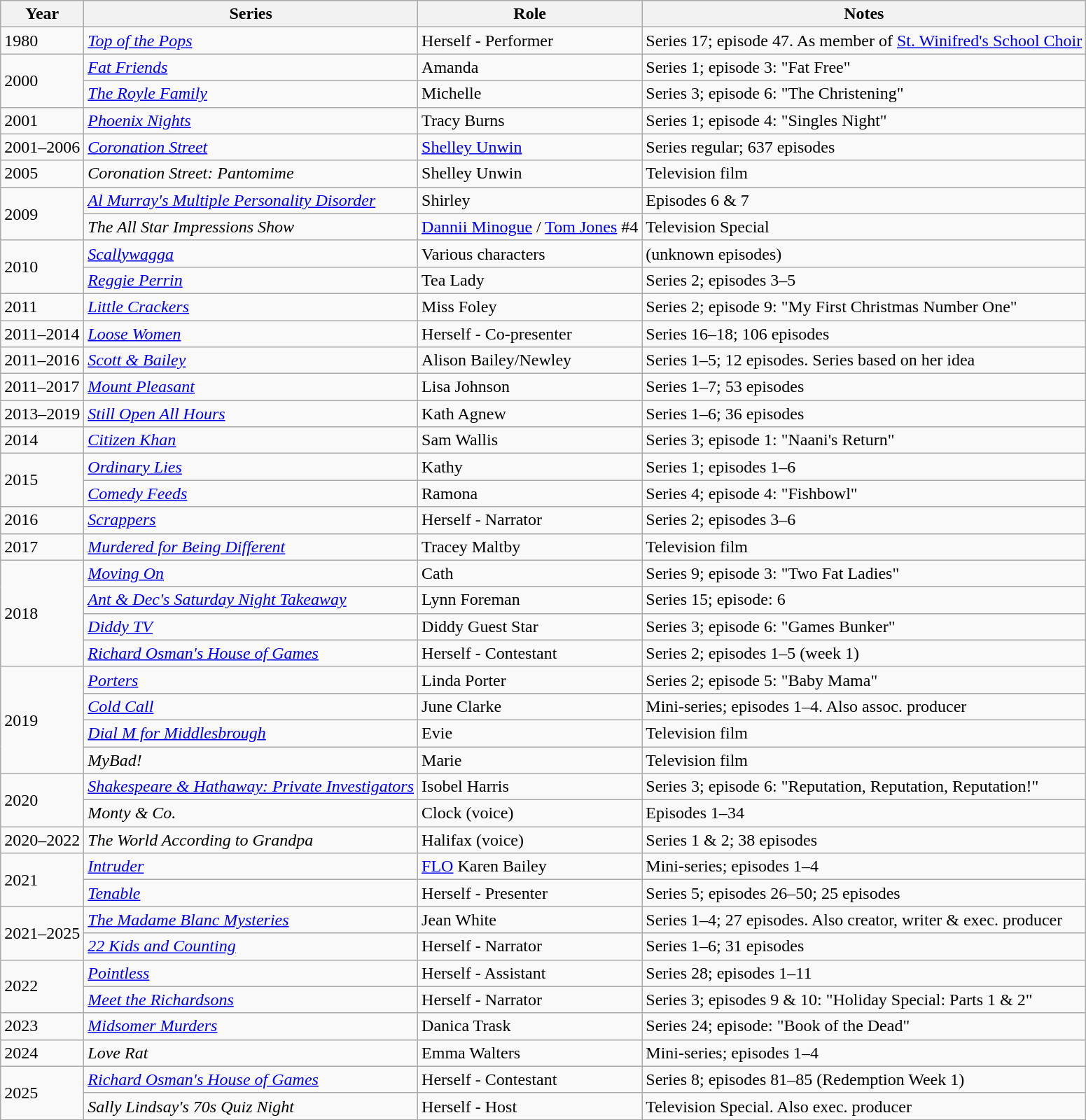<table class="wikitable">
<tr>
<th>Year</th>
<th>Series</th>
<th>Role</th>
<th>Notes</th>
</tr>
<tr>
<td>1980</td>
<td><em><a href='#'>Top of the Pops</a></em></td>
<td>Herself - Performer</td>
<td>Series 17; episode 47. As member of <a href='#'>St. Winifred's School Choir</a></td>
</tr>
<tr>
<td rowspan=2>2000</td>
<td><em><a href='#'>Fat Friends</a></em></td>
<td>Amanda</td>
<td>Series 1; episode 3: "Fat Free"</td>
</tr>
<tr>
<td><em><a href='#'>The Royle Family</a></em></td>
<td>Michelle</td>
<td>Series 3; episode 6: "The Christening"</td>
</tr>
<tr>
<td>2001</td>
<td><em><a href='#'>Phoenix Nights</a></em></td>
<td>Tracy Burns</td>
<td>Series 1; episode 4: "Singles Night"</td>
</tr>
<tr>
<td>2001–2006</td>
<td><em><a href='#'>Coronation Street</a></em></td>
<td><a href='#'>Shelley Unwin</a></td>
<td>Series regular; 637 episodes</td>
</tr>
<tr>
<td>2005</td>
<td><em>Coronation Street: Pantomime</em></td>
<td>Shelley Unwin</td>
<td>Television film</td>
</tr>
<tr>
<td rowspan=2>2009</td>
<td><em><a href='#'>Al Murray's Multiple Personality Disorder</a></em></td>
<td>Shirley</td>
<td>Episodes 6 & 7</td>
</tr>
<tr>
<td><em>The All Star Impressions Show</em></td>
<td><a href='#'>Dannii Minogue</a> / <a href='#'>Tom Jones</a> #4</td>
<td>Television Special</td>
</tr>
<tr>
<td rowspan=2>2010</td>
<td><em><a href='#'>Scallywagga</a></em></td>
<td>Various characters</td>
<td>(unknown episodes)</td>
</tr>
<tr>
<td><em><a href='#'>Reggie Perrin</a></em></td>
<td>Tea Lady</td>
<td>Series 2; episodes 3–5</td>
</tr>
<tr>
<td>2011</td>
<td><em><a href='#'>Little Crackers</a></em></td>
<td>Miss Foley</td>
<td>Series 2; episode 9: "My First Christmas Number One"</td>
</tr>
<tr>
<td>2011–2014</td>
<td><em><a href='#'>Loose Women</a></em></td>
<td>Herself - Co-presenter</td>
<td>Series 16–18; 106 episodes</td>
</tr>
<tr>
<td>2011–2016</td>
<td><em><a href='#'>Scott & Bailey</a></em></td>
<td>Alison Bailey/Newley</td>
<td>Series 1–5; 12 episodes. Series based on her idea</td>
</tr>
<tr>
<td>2011–2017</td>
<td><em><a href='#'>Mount Pleasant</a></em></td>
<td>Lisa Johnson</td>
<td>Series 1–7; 53 episodes</td>
</tr>
<tr>
<td>2013–2019</td>
<td><em><a href='#'>Still Open All Hours</a></em></td>
<td>Kath Agnew</td>
<td>Series 1–6; 36 episodes</td>
</tr>
<tr>
<td>2014</td>
<td><em><a href='#'>Citizen Khan</a></em></td>
<td>Sam Wallis</td>
<td>Series 3; episode 1: "Naani's Return"</td>
</tr>
<tr>
<td rowspan=2>2015</td>
<td><em><a href='#'>Ordinary Lies</a></em></td>
<td>Kathy</td>
<td>Series 1; episodes 1–6</td>
</tr>
<tr>
<td><em><a href='#'>Comedy Feeds</a></em></td>
<td>Ramona</td>
<td>Series 4; episode 4: "Fishbowl"</td>
</tr>
<tr>
<td>2016</td>
<td><em><a href='#'>Scrappers</a></em></td>
<td>Herself - Narrator</td>
<td>Series 2; episodes 3–6</td>
</tr>
<tr>
<td>2017</td>
<td><em><a href='#'>Murdered for Being Different</a></em></td>
<td>Tracey Maltby</td>
<td>Television film</td>
</tr>
<tr>
<td rowspan=4>2018</td>
<td><em><a href='#'>Moving On</a></em></td>
<td>Cath</td>
<td>Series 9; episode 3: "Two Fat Ladies"</td>
</tr>
<tr>
<td><em><a href='#'>Ant & Dec's Saturday Night Takeaway</a></em></td>
<td>Lynn Foreman</td>
<td>Series 15; episode: 6</td>
</tr>
<tr>
<td><em><a href='#'>Diddy TV</a></em></td>
<td>Diddy Guest Star</td>
<td>Series 3; episode 6: "Games Bunker"</td>
</tr>
<tr>
<td><em><a href='#'>Richard Osman's House of Games</a></em></td>
<td>Herself - Contestant</td>
<td>Series 2; episodes 1–5 (week 1)</td>
</tr>
<tr>
<td rowspan=4>2019</td>
<td><em><a href='#'>Porters</a></em></td>
<td>Linda Porter</td>
<td>Series 2; episode 5: "Baby Mama"</td>
</tr>
<tr>
<td><em><a href='#'>Cold Call</a></em></td>
<td>June Clarke</td>
<td>Mini-series; episodes 1–4. Also assoc. producer</td>
</tr>
<tr>
<td><em><a href='#'>Dial M for Middlesbrough</a></em></td>
<td>Evie</td>
<td>Television film</td>
</tr>
<tr>
<td><em>MyBad!</em></td>
<td>Marie</td>
<td>Television film</td>
</tr>
<tr>
<td rowspan=2>2020</td>
<td><em><a href='#'>Shakespeare & Hathaway: Private Investigators</a></em></td>
<td>Isobel Harris</td>
<td>Series 3; episode 6: "Reputation, Reputation, Reputation!"</td>
</tr>
<tr>
<td><em>Monty & Co.</em></td>
<td>Clock (voice)</td>
<td>Episodes 1–34</td>
</tr>
<tr>
<td>2020–2022</td>
<td><em>The World According to Grandpa</em></td>
<td>Halifax (voice)</td>
<td>Series 1 & 2; 38 episodes</td>
</tr>
<tr>
<td rowspan=2>2021</td>
<td><em><a href='#'>Intruder</a></em></td>
<td><a href='#'>FLO</a> Karen Bailey</td>
<td>Mini-series; episodes 1–4</td>
</tr>
<tr>
<td><em><a href='#'>Tenable</a></em></td>
<td>Herself - Presenter</td>
<td>Series 5; episodes 26–50; 25 episodes</td>
</tr>
<tr>
<td rowspan=2>2021–2025</td>
<td><em><a href='#'>The Madame Blanc Mysteries</a></em></td>
<td>Jean White</td>
<td>Series 1–4; 27 episodes. Also creator, writer & exec. producer</td>
</tr>
<tr>
<td><em><a href='#'>22 Kids and Counting</a></em></td>
<td>Herself - Narrator</td>
<td>Series 1–6; 31 episodes</td>
</tr>
<tr>
<td rowspan=2>2022</td>
<td><em><a href='#'>Pointless</a></em></td>
<td>Herself - Assistant</td>
<td>Series 28; episodes 1–11</td>
</tr>
<tr>
<td><em><a href='#'>Meet the Richardsons</a></em></td>
<td>Herself - Narrator</td>
<td>Series 3; episodes 9 & 10: "Holiday Special: Parts 1 & 2"</td>
</tr>
<tr>
<td>2023</td>
<td><em><a href='#'>Midsomer Murders</a></em></td>
<td>Danica Trask</td>
<td>Series 24; episode: "Book of the Dead"</td>
</tr>
<tr>
<td>2024</td>
<td><em>Love Rat</em></td>
<td>Emma Walters</td>
<td>Mini-series; episodes 1–4</td>
</tr>
<tr>
<td rowspan=2>2025</td>
<td><em><a href='#'>Richard Osman's House of Games</a></em></td>
<td>Herself - Contestant</td>
<td>Series 8; episodes 81–85 (Redemption Week 1)</td>
</tr>
<tr>
<td><em>Sally Lindsay's 70s Quiz Night</em></td>
<td>Herself - Host</td>
<td>Television Special. Also exec. producer</td>
</tr>
</table>
